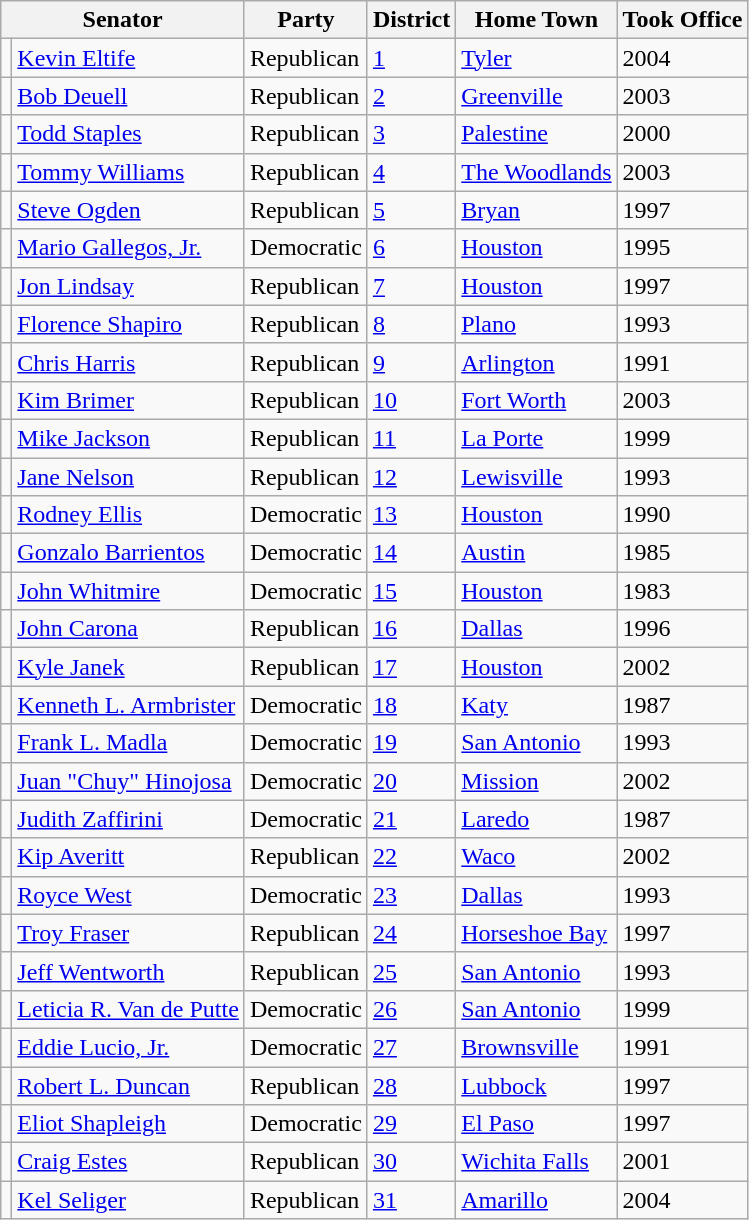<table class=wikitable>
<tr>
<th colspan=2>Senator</th>
<th>Party</th>
<th>District</th>
<th>Home Town</th>
<th>Took Office</th>
</tr>
<tr>
<td></td>
<td><a href='#'>Kevin Eltife</a></td>
<td>Republican</td>
<td><a href='#'>1</a></td>
<td><a href='#'>Tyler</a></td>
<td>2004</td>
</tr>
<tr>
<td></td>
<td><a href='#'>Bob Deuell</a></td>
<td>Republican</td>
<td><a href='#'>2</a></td>
<td><a href='#'>Greenville</a></td>
<td>2003</td>
</tr>
<tr>
<td></td>
<td><a href='#'>Todd Staples</a></td>
<td>Republican</td>
<td><a href='#'>3</a></td>
<td><a href='#'>Palestine</a></td>
<td>2000</td>
</tr>
<tr>
<td></td>
<td><a href='#'>Tommy Williams</a></td>
<td>Republican</td>
<td><a href='#'>4</a></td>
<td><a href='#'>The Woodlands</a></td>
<td>2003</td>
</tr>
<tr>
<td></td>
<td><a href='#'>Steve Ogden</a></td>
<td>Republican</td>
<td><a href='#'>5</a></td>
<td><a href='#'>Bryan</a></td>
<td>1997</td>
</tr>
<tr>
<td></td>
<td><a href='#'>Mario Gallegos, Jr.</a></td>
<td>Democratic</td>
<td><a href='#'>6</a></td>
<td><a href='#'>Houston</a></td>
<td>1995</td>
</tr>
<tr>
<td></td>
<td><a href='#'>Jon Lindsay</a></td>
<td>Republican</td>
<td><a href='#'>7</a></td>
<td><a href='#'>Houston</a></td>
<td>1997</td>
</tr>
<tr>
<td></td>
<td><a href='#'>Florence Shapiro</a></td>
<td>Republican</td>
<td><a href='#'>8</a></td>
<td><a href='#'>Plano</a></td>
<td>1993</td>
</tr>
<tr>
<td></td>
<td><a href='#'>Chris Harris</a></td>
<td>Republican</td>
<td><a href='#'>9</a></td>
<td><a href='#'>Arlington</a></td>
<td>1991</td>
</tr>
<tr>
<td></td>
<td><a href='#'>Kim Brimer</a></td>
<td>Republican</td>
<td><a href='#'>10</a></td>
<td><a href='#'>Fort Worth</a></td>
<td>2003</td>
</tr>
<tr>
<td></td>
<td><a href='#'>Mike Jackson</a></td>
<td>Republican</td>
<td><a href='#'>11</a></td>
<td><a href='#'>La Porte</a></td>
<td>1999</td>
</tr>
<tr>
<td></td>
<td><a href='#'>Jane Nelson</a></td>
<td>Republican</td>
<td><a href='#'>12</a></td>
<td><a href='#'>Lewisville</a></td>
<td>1993</td>
</tr>
<tr>
<td></td>
<td><a href='#'>Rodney Ellis</a></td>
<td>Democratic</td>
<td><a href='#'>13</a></td>
<td><a href='#'>Houston</a></td>
<td>1990</td>
</tr>
<tr>
<td></td>
<td><a href='#'>Gonzalo Barrientos</a></td>
<td>Democratic</td>
<td><a href='#'>14</a></td>
<td><a href='#'>Austin</a></td>
<td>1985</td>
</tr>
<tr>
<td></td>
<td><a href='#'>John Whitmire</a></td>
<td>Democratic</td>
<td><a href='#'>15</a></td>
<td><a href='#'>Houston</a></td>
<td>1983</td>
</tr>
<tr>
<td></td>
<td><a href='#'>John Carona</a></td>
<td>Republican</td>
<td><a href='#'>16</a></td>
<td><a href='#'>Dallas</a></td>
<td>1996</td>
</tr>
<tr>
<td></td>
<td><a href='#'>Kyle Janek</a></td>
<td>Republican</td>
<td><a href='#'>17</a></td>
<td><a href='#'>Houston</a></td>
<td>2002</td>
</tr>
<tr>
<td></td>
<td><a href='#'>Kenneth L. Armbrister</a></td>
<td>Democratic</td>
<td><a href='#'>18</a></td>
<td><a href='#'>Katy</a></td>
<td>1987</td>
</tr>
<tr>
<td></td>
<td><a href='#'>Frank L. Madla</a></td>
<td>Democratic</td>
<td><a href='#'>19</a></td>
<td><a href='#'>San Antonio</a></td>
<td>1993</td>
</tr>
<tr>
<td></td>
<td><a href='#'>Juan "Chuy" Hinojosa</a></td>
<td>Democratic</td>
<td><a href='#'>20</a></td>
<td><a href='#'>Mission</a></td>
<td>2002</td>
</tr>
<tr>
<td></td>
<td><a href='#'>Judith Zaffirini</a></td>
<td>Democratic</td>
<td><a href='#'>21</a></td>
<td><a href='#'>Laredo</a></td>
<td>1987</td>
</tr>
<tr>
<td></td>
<td><a href='#'>Kip Averitt</a></td>
<td>Republican</td>
<td><a href='#'>22</a></td>
<td><a href='#'>Waco</a></td>
<td>2002</td>
</tr>
<tr>
<td></td>
<td><a href='#'>Royce West</a></td>
<td>Democratic</td>
<td><a href='#'>23</a></td>
<td><a href='#'>Dallas</a></td>
<td>1993</td>
</tr>
<tr>
<td></td>
<td><a href='#'>Troy Fraser</a></td>
<td>Republican</td>
<td><a href='#'>24</a></td>
<td><a href='#'>Horseshoe Bay</a></td>
<td>1997</td>
</tr>
<tr>
<td></td>
<td><a href='#'>Jeff Wentworth</a></td>
<td>Republican</td>
<td><a href='#'>25</a></td>
<td><a href='#'>San Antonio</a></td>
<td>1993</td>
</tr>
<tr>
<td></td>
<td><a href='#'>Leticia R. Van de Putte</a></td>
<td>Democratic</td>
<td><a href='#'>26</a></td>
<td><a href='#'>San Antonio</a></td>
<td>1999</td>
</tr>
<tr>
<td></td>
<td><a href='#'>Eddie Lucio, Jr.</a></td>
<td>Democratic</td>
<td><a href='#'>27</a></td>
<td><a href='#'>Brownsville</a></td>
<td>1991</td>
</tr>
<tr>
<td></td>
<td><a href='#'>Robert L. Duncan</a></td>
<td>Republican</td>
<td><a href='#'>28</a></td>
<td><a href='#'>Lubbock</a></td>
<td>1997</td>
</tr>
<tr>
<td></td>
<td><a href='#'>Eliot Shapleigh</a></td>
<td>Democratic</td>
<td><a href='#'>29</a></td>
<td><a href='#'>El Paso</a></td>
<td>1997</td>
</tr>
<tr>
<td></td>
<td><a href='#'>Craig Estes</a></td>
<td>Republican</td>
<td><a href='#'>30</a></td>
<td><a href='#'>Wichita Falls</a></td>
<td>2001</td>
</tr>
<tr>
<td></td>
<td><a href='#'>Kel Seliger</a></td>
<td>Republican</td>
<td><a href='#'>31</a></td>
<td><a href='#'>Amarillo</a></td>
<td>2004</td>
</tr>
</table>
